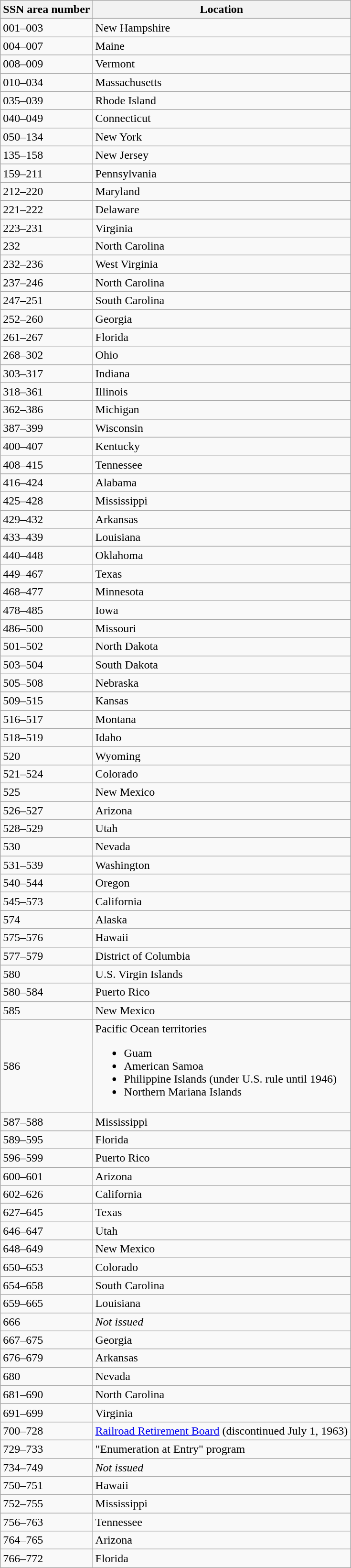<table class="wikitable">
<tr>
<th>SSN area number</th>
<th>Location</th>
</tr>
<tr>
<td>001–003</td>
<td>New Hampshire</td>
</tr>
<tr>
<td>004–007</td>
<td>Maine</td>
</tr>
<tr>
<td>008–009</td>
<td>Vermont</td>
</tr>
<tr>
<td>010–034</td>
<td>Massachusetts</td>
</tr>
<tr>
<td>035–039</td>
<td>Rhode Island</td>
</tr>
<tr>
<td>040–049</td>
<td>Connecticut</td>
</tr>
<tr>
<td>050–134</td>
<td>New York</td>
</tr>
<tr>
<td>135–158</td>
<td>New Jersey</td>
</tr>
<tr>
<td>159–211</td>
<td>Pennsylvania</td>
</tr>
<tr>
<td>212–220</td>
<td>Maryland</td>
</tr>
<tr>
<td>221–222</td>
<td>Delaware</td>
</tr>
<tr>
<td>223–231</td>
<td>Virginia</td>
</tr>
<tr>
<td>232</td>
<td>North Carolina</td>
</tr>
<tr>
<td>232–236</td>
<td>West Virginia</td>
</tr>
<tr>
<td>237–246</td>
<td>North Carolina</td>
</tr>
<tr>
<td>247–251</td>
<td>South Carolina</td>
</tr>
<tr>
<td>252–260</td>
<td>Georgia</td>
</tr>
<tr>
<td>261–267</td>
<td>Florida</td>
</tr>
<tr>
<td>268–302</td>
<td>Ohio</td>
</tr>
<tr>
<td>303–317</td>
<td>Indiana</td>
</tr>
<tr>
<td>318–361</td>
<td>Illinois</td>
</tr>
<tr>
<td>362–386</td>
<td>Michigan</td>
</tr>
<tr>
<td>387–399</td>
<td>Wisconsin</td>
</tr>
<tr>
<td>400–407</td>
<td>Kentucky</td>
</tr>
<tr>
<td>408–415</td>
<td>Tennessee</td>
</tr>
<tr>
<td>416–424</td>
<td>Alabama</td>
</tr>
<tr>
<td>425–428</td>
<td>Mississippi</td>
</tr>
<tr>
<td>429–432</td>
<td>Arkansas</td>
</tr>
<tr>
<td>433–439</td>
<td>Louisiana</td>
</tr>
<tr>
<td>440–448</td>
<td>Oklahoma</td>
</tr>
<tr>
<td>449–467</td>
<td>Texas</td>
</tr>
<tr>
<td>468–477</td>
<td>Minnesota</td>
</tr>
<tr>
<td>478–485</td>
<td>Iowa</td>
</tr>
<tr>
<td>486–500</td>
<td>Missouri</td>
</tr>
<tr>
<td>501–502</td>
<td>North Dakota</td>
</tr>
<tr>
<td>503–504</td>
<td>South Dakota</td>
</tr>
<tr>
<td>505–508</td>
<td>Nebraska</td>
</tr>
<tr>
<td>509–515</td>
<td>Kansas</td>
</tr>
<tr>
<td>516–517</td>
<td>Montana</td>
</tr>
<tr>
<td>518–519</td>
<td>Idaho</td>
</tr>
<tr>
<td>520</td>
<td>Wyoming</td>
</tr>
<tr>
<td>521–524</td>
<td>Colorado</td>
</tr>
<tr>
<td>525</td>
<td>New Mexico</td>
</tr>
<tr>
<td>526–527</td>
<td>Arizona</td>
</tr>
<tr>
<td>528–529</td>
<td>Utah</td>
</tr>
<tr>
<td>530</td>
<td>Nevada</td>
</tr>
<tr>
<td>531–539</td>
<td>Washington</td>
</tr>
<tr>
<td>540–544</td>
<td>Oregon</td>
</tr>
<tr>
<td>545–573</td>
<td>California</td>
</tr>
<tr>
<td>574</td>
<td>Alaska</td>
</tr>
<tr>
<td>575–576</td>
<td>Hawaii</td>
</tr>
<tr>
<td>577–579</td>
<td>District of Columbia</td>
</tr>
<tr>
<td>580</td>
<td>U.S. Virgin Islands</td>
</tr>
<tr>
<td>580–584</td>
<td>Puerto Rico</td>
</tr>
<tr>
<td>585</td>
<td>New Mexico</td>
</tr>
<tr>
<td>586</td>
<td>Pacific Ocean territories<br><ul><li>Guam</li><li>American Samoa</li><li>Philippine Islands (under U.S. rule until 1946)</li><li>Northern Mariana Islands</li></ul></td>
</tr>
<tr>
<td>587–588</td>
<td>Mississippi</td>
</tr>
<tr>
<td>589–595</td>
<td>Florida</td>
</tr>
<tr>
<td>596–599</td>
<td>Puerto Rico</td>
</tr>
<tr>
<td>600–601</td>
<td>Arizona</td>
</tr>
<tr>
<td>602–626</td>
<td>California</td>
</tr>
<tr>
<td>627–645</td>
<td>Texas</td>
</tr>
<tr>
<td>646–647</td>
<td>Utah</td>
</tr>
<tr>
<td>648–649</td>
<td>New Mexico</td>
</tr>
<tr>
<td>650–653</td>
<td>Colorado</td>
</tr>
<tr>
<td>654–658</td>
<td>South Carolina</td>
</tr>
<tr>
<td>659–665</td>
<td>Louisiana</td>
</tr>
<tr>
<td>666</td>
<td><em>Not issued</em></td>
</tr>
<tr>
<td>667–675</td>
<td>Georgia</td>
</tr>
<tr>
<td>676–679</td>
<td>Arkansas</td>
</tr>
<tr>
<td>680</td>
<td>Nevada</td>
</tr>
<tr>
<td>681–690</td>
<td>North Carolina</td>
</tr>
<tr>
<td>691–699</td>
<td>Virginia</td>
</tr>
<tr>
<td>700–728</td>
<td><a href='#'>Railroad Retirement Board</a> (discontinued July 1, 1963)</td>
</tr>
<tr>
<td>729–733</td>
<td>"Enumeration at Entry" program </td>
</tr>
<tr>
<td>734–749</td>
<td><em>Not issued</em> </td>
</tr>
<tr>
<td>750–751</td>
<td>Hawaii</td>
</tr>
<tr>
<td>752–755</td>
<td>Mississippi</td>
</tr>
<tr>
<td>756–763</td>
<td>Tennessee</td>
</tr>
<tr>
<td>764–765</td>
<td>Arizona</td>
</tr>
<tr>
<td>766–772</td>
<td>Florida</td>
</tr>
</table>
